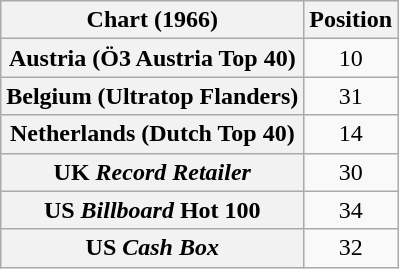<table class="wikitable plainrowheaders">
<tr>
<th align="left">Chart (1966)</th>
<th style="text-align:center;">Position</th>
</tr>
<tr>
<th scope="row">Austria (Ö3 Austria Top 40)</th>
<td style="text-align:center;">10</td>
</tr>
<tr>
<th scope="row">Belgium (Ultratop Flanders)</th>
<td style="text-align:center;">31</td>
</tr>
<tr>
<th scope="row">Netherlands (Dutch Top 40)</th>
<td style="text-align:center;">14</td>
</tr>
<tr>
<th scope="row">UK <em>Record Retailer</em></th>
<td style="text-align:center;">30</td>
</tr>
<tr>
<th scope="row">US <em>Billboard</em> Hot 100</th>
<td style="text-align:center;">34</td>
</tr>
<tr>
<th scope="row">US <em>Cash Box</em></th>
<td style="text-align:center;">32</td>
</tr>
</table>
